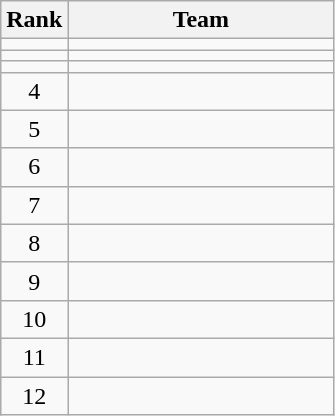<table class="wikitable">
<tr>
<th>Rank</th>
<th width=170>Team</th>
</tr>
<tr>
<td align=center></td>
<td></td>
</tr>
<tr>
<td align=center></td>
<td></td>
</tr>
<tr>
<td align=center></td>
<td></td>
</tr>
<tr>
<td align=center>4</td>
<td></td>
</tr>
<tr>
<td align=center>5</td>
<td></td>
</tr>
<tr>
<td align=center>6</td>
<td></td>
</tr>
<tr>
<td align=center>7</td>
<td></td>
</tr>
<tr>
<td align=center>8</td>
<td></td>
</tr>
<tr>
<td align=center>9</td>
<td></td>
</tr>
<tr>
<td align=center>10</td>
<td></td>
</tr>
<tr>
<td align=center>11</td>
<td></td>
</tr>
<tr>
<td align=center>12</td>
<td></td>
</tr>
</table>
